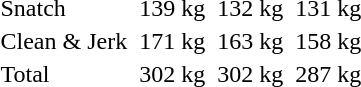<table>
<tr>
<td>Snatch</td>
<td></td>
<td>139 kg</td>
<td></td>
<td>132 kg</td>
<td></td>
<td>131 kg</td>
</tr>
<tr>
<td>Clean & Jerk</td>
<td></td>
<td>171 kg</td>
<td></td>
<td>163 kg</td>
<td></td>
<td>158 kg</td>
</tr>
<tr>
<td>Total</td>
<td></td>
<td>302 kg</td>
<td></td>
<td>302 kg</td>
<td></td>
<td>287 kg</td>
</tr>
</table>
